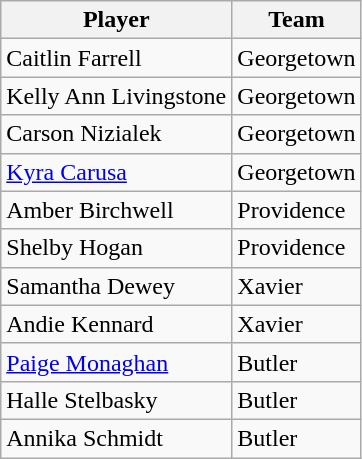<table class="wikitable">
<tr>
<th>Player</th>
<th>Team</th>
</tr>
<tr>
<td>Caitlin Farrell</td>
<td>Georgetown</td>
</tr>
<tr>
<td>Kelly Ann Livingstone</td>
<td>Georgetown</td>
</tr>
<tr>
<td>Carson Nizialek</td>
<td>Georgetown</td>
</tr>
<tr>
<td><a href='#'>Kyra Carusa</a></td>
<td>Georgetown</td>
</tr>
<tr>
<td>Amber Birchwell</td>
<td>Providence</td>
</tr>
<tr>
<td>Shelby Hogan</td>
<td>Providence</td>
</tr>
<tr>
<td>Samantha Dewey</td>
<td>Xavier</td>
</tr>
<tr>
<td>Andie Kennard</td>
<td>Xavier</td>
</tr>
<tr>
<td><a href='#'>Paige Monaghan</a></td>
<td>Butler</td>
</tr>
<tr>
<td>Halle Stelbasky</td>
<td>Butler</td>
</tr>
<tr>
<td>Annika Schmidt</td>
<td>Butler</td>
</tr>
</table>
